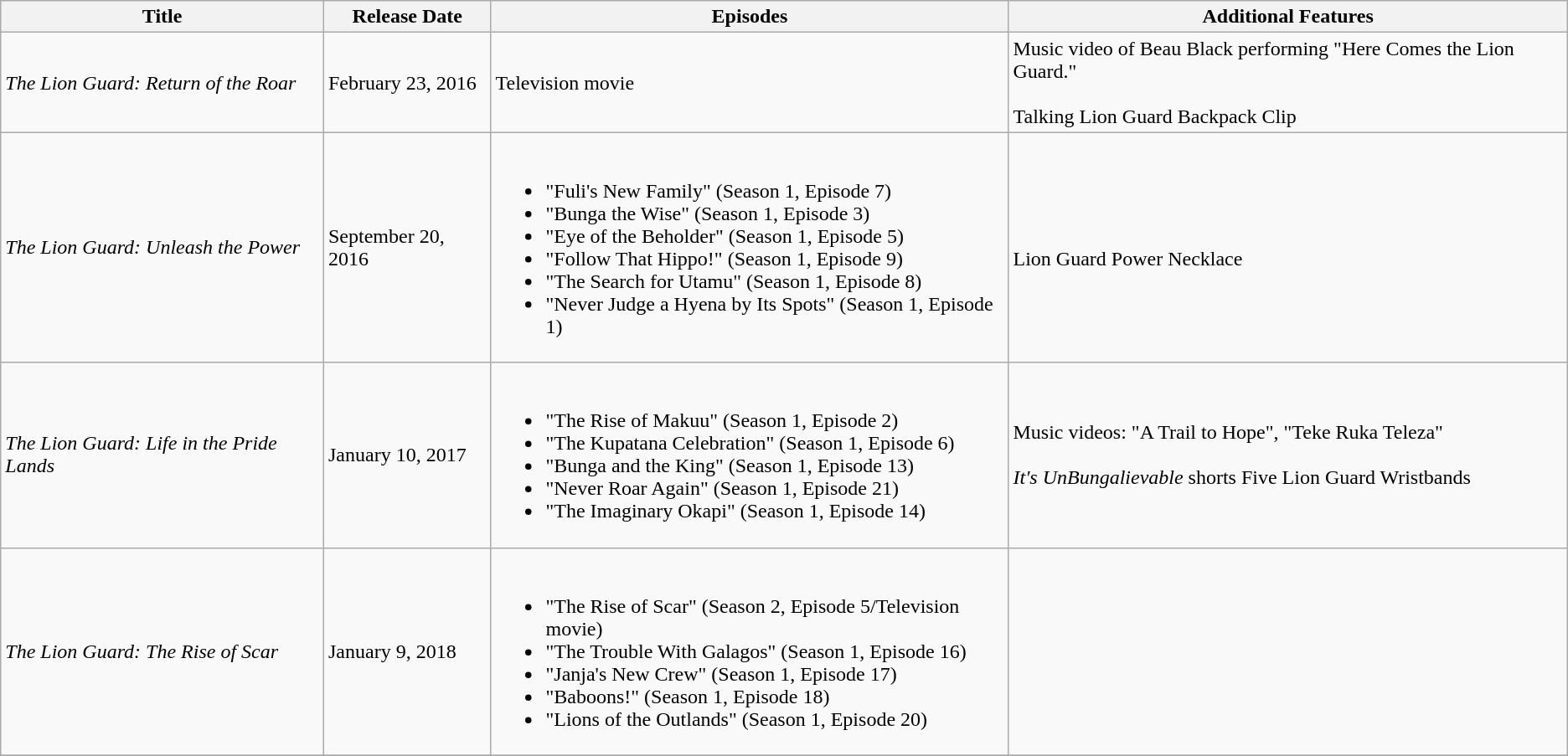<table class="wikitable">
<tr>
<th>Title</th>
<th>Release Date</th>
<th>Episodes</th>
<th>Additional Features</th>
</tr>
<tr>
<td><em> The Lion Guard: Return of the Roar</em></td>
<td>February 23, 2016</td>
<td>Television movie</td>
<td>Music video of Beau Black performing "Here Comes the Lion Guard."<br><br>Talking Lion Guard Backpack Clip</td>
</tr>
<tr>
<td><em>The Lion Guard: Unleash the Power</em></td>
<td>September 20, 2016</td>
<td><br><ul><li>"Fuli's New Family" (Season 1, Episode 7)</li><li>"Bunga the Wise" (Season 1, Episode 3)</li><li>"Eye of the Beholder" (Season 1, Episode 5)</li><li>"Follow That Hippo!" (Season 1, Episode 9)</li><li>"The Search for Utamu" (Season 1, Episode 8)</li><li>"Never Judge a Hyena by Its Spots" (Season 1, Episode 1)</li></ul></td>
<td><br>Lion Guard Power Necklace</td>
</tr>
<tr>
<td><em>The Lion Guard: Life in the Pride Lands</em></td>
<td>January 10, 2017</td>
<td><br><ul><li>"The Rise of Makuu" (Season 1, Episode 2)</li><li>"The Kupatana Celebration" (Season 1, Episode 6)</li><li>"Bunga and the King" (Season 1, Episode 13)</li><li>"Never Roar Again" (Season 1, Episode 21)</li><li>"The Imaginary Okapi" (Season 1, Episode 14)</li></ul></td>
<td>Music videos: "A Trail to Hope", "Teke Ruka Teleza"<br><br><em>It's UnBungalievable</em> shorts
Five Lion Guard Wristbands</td>
</tr>
<tr>
<td><em>The Lion Guard: The Rise of Scar</em></td>
<td>January 9, 2018</td>
<td><br><ul><li>"The Rise of Scar" (Season 2, Episode 5/Television movie)</li><li>"The Trouble With Galagos" (Season 1, Episode 16)</li><li>"Janja's New Crew" (Season 1, Episode 17)</li><li>"Baboons!" (Season 1, Episode 18)</li><li>"Lions of the Outlands" (Season 1, Episode 20)</li></ul></td>
<td></td>
</tr>
<tr>
</tr>
</table>
